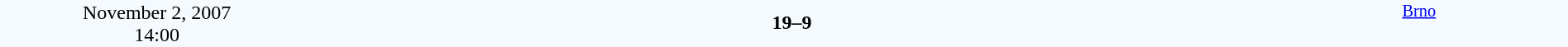<table style="width: 100%; background:#F5FAFF;" cellspacing="0">
<tr>
<td align=center rowspan=3 width=20%>November 2, 2007<br>14:00</td>
</tr>
<tr>
<td width=24% align=right></td>
<td align=center width=13%><strong>19–9</strong></td>
<td width=24%></td>
<td style=font-size:85% rowspan=3 valign=top align=center><a href='#'>Brno</a></td>
</tr>
<tr style=font-size:85%>
<td align=right></td>
<td align=center></td>
<td></td>
</tr>
</table>
